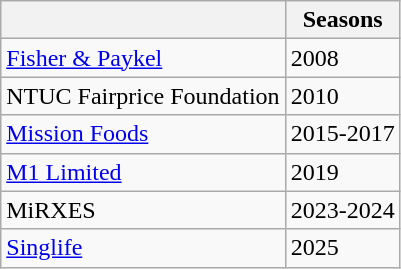<table class="wikitable collapsible">
<tr>
<th></th>
<th>Seasons</th>
</tr>
<tr>
<td><a href='#'>Fisher & Paykel</a></td>
<td>2008</td>
</tr>
<tr>
<td>NTUC Fairprice Foundation </td>
<td>2010</td>
</tr>
<tr>
<td><a href='#'>Mission Foods</a></td>
<td>2015-2017</td>
</tr>
<tr>
<td><a href='#'>M1 Limited</a></td>
<td>2019</td>
</tr>
<tr>
<td>MiRXES</td>
<td>2023-2024</td>
</tr>
<tr>
<td><a href='#'>Singlife</a></td>
<td>2025</td>
</tr>
</table>
